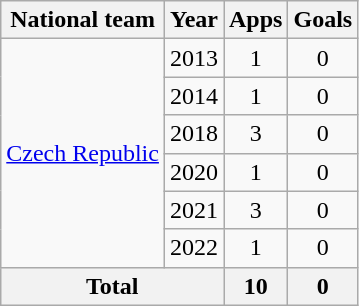<table class="wikitable" style="text-align:center">
<tr>
<th>National team</th>
<th>Year</th>
<th>Apps</th>
<th>Goals</th>
</tr>
<tr>
<td rowspan="6"><a href='#'>Czech Republic</a></td>
<td>2013</td>
<td>1</td>
<td>0</td>
</tr>
<tr>
<td>2014</td>
<td>1</td>
<td>0</td>
</tr>
<tr>
<td>2018</td>
<td>3</td>
<td>0</td>
</tr>
<tr>
<td>2020</td>
<td>1</td>
<td>0</td>
</tr>
<tr>
<td>2021</td>
<td>3</td>
<td>0</td>
</tr>
<tr>
<td>2022</td>
<td>1</td>
<td>0</td>
</tr>
<tr>
<th colspan="2">Total</th>
<th>10</th>
<th>0</th>
</tr>
</table>
